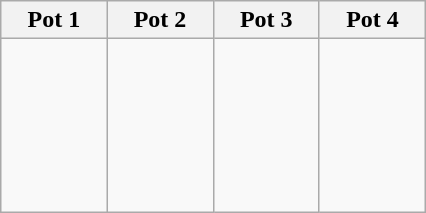<table class="wikitable">
<tr>
<th width=15%>Pot 1</th>
<th width=15%>Pot 2</th>
<th width=15%>Pot 3</th>
<th width=15%>Pot 4</th>
</tr>
<tr>
<td valign="top"><br><br><br><br><br><br></td>
<td valign="top"><br><br><br><br><br><br></td>
<td valign="top"><br><br><br><br><br><br></td>
<td valign="top"><br><br><br><br><br><br></td>
</tr>
</table>
